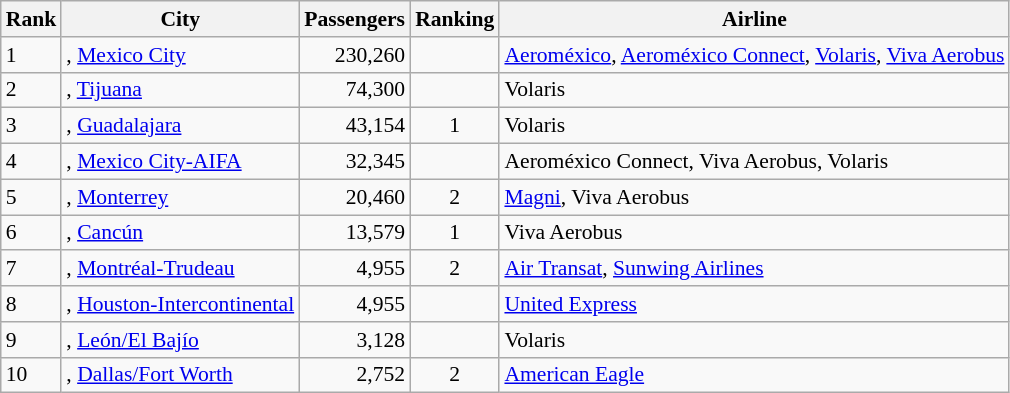<table class="wikitable" style="font-size: 90%" width= align=>
<tr>
<th>Rank</th>
<th>City</th>
<th>Passengers</th>
<th>Ranking</th>
<th>Airline</th>
</tr>
<tr>
<td>1</td>
<td>, <a href='#'>Mexico City</a></td>
<td align="right">230,260</td>
<td align="center"></td>
<td><a href='#'>Aeroméxico</a>, <a href='#'>Aeroméxico Connect</a>, <a href='#'>Volaris</a>, <a href='#'>Viva Aerobus</a></td>
</tr>
<tr>
<td>2</td>
<td>, <a href='#'>Tijuana</a></td>
<td align="right">74,300</td>
<td align="center"></td>
<td>Volaris</td>
</tr>
<tr>
<td>3</td>
<td>, <a href='#'>Guadalajara</a></td>
<td align="right">43,154</td>
<td align="center"> 1</td>
<td>Volaris</td>
</tr>
<tr>
<td>4</td>
<td>, <a href='#'>Mexico City-AIFA</a></td>
<td align="right">32,345</td>
<td align="center"></td>
<td>Aeroméxico Connect, Viva Aerobus, Volaris</td>
</tr>
<tr>
<td>5</td>
<td>, <a href='#'>Monterrey</a></td>
<td align="right">20,460</td>
<td align="center"> 2</td>
<td><a href='#'>Magni</a>, Viva Aerobus</td>
</tr>
<tr>
<td>6</td>
<td>, <a href='#'>Cancún</a></td>
<td align="right">13,579</td>
<td align="center"> 1</td>
<td>Viva Aerobus</td>
</tr>
<tr>
<td>7</td>
<td>, <a href='#'>Montréal-Trudeau</a></td>
<td align="right">4,955</td>
<td align="center"> 2</td>
<td><a href='#'>Air Transat</a>, <a href='#'>Sunwing Airlines</a></td>
</tr>
<tr>
<td>8</td>
<td>, <a href='#'>Houston-Intercontinental</a></td>
<td align="right">4,955</td>
<td align="center"></td>
<td><a href='#'>United Express</a></td>
</tr>
<tr>
<td>9</td>
<td>, <a href='#'>León/El Bajío</a></td>
<td align="right">3,128</td>
<td align="center"></td>
<td>Volaris</td>
</tr>
<tr>
<td>10</td>
<td>, <a href='#'>Dallas/Fort Worth</a></td>
<td align="right">2,752</td>
<td align="center"> 2</td>
<td><a href='#'>American Eagle</a></td>
</tr>
</table>
